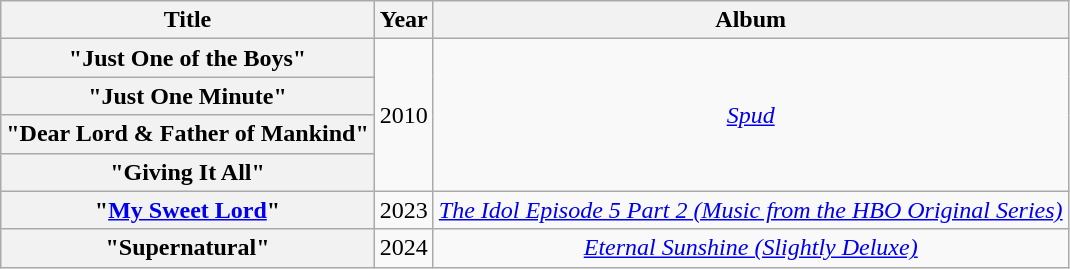<table class="wikitable plainrowheaders" style="text-align:center;">
<tr>
<th scope="col">Title</th>
<th scope="col">Year</th>
<th scope="col">Album</th>
</tr>
<tr>
<th scope="row">"Just One of the Boys"</th>
<td rowspan="4">2010</td>
<td rowspan="4"><em><a href='#'>Spud</a></em></td>
</tr>
<tr>
<th scope="row">"Just One Minute"</th>
</tr>
<tr>
<th scope="row">"Dear Lord & Father of Mankind"</th>
</tr>
<tr>
<th scope="row">"Giving It All"</th>
</tr>
<tr>
<th scope="row">"<a href='#'>My Sweet Lord</a>"</th>
<td>2023</td>
<td><em><a href='#'>The Idol Episode 5 Part 2 (Music from the HBO Original Series)</a></em></td>
</tr>
<tr>
<th scope="row">"Supernatural"<br></th>
<td>2024</td>
<td><em><a href='#'>Eternal Sunshine (Slightly Deluxe)</a></em></td>
</tr>
</table>
